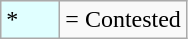<table class="sortable wikitable">
<tr>
<td style="background:lightcyan; border:1px solid #aaa; width:2em;">*</td>
<td>= Contested</td>
</tr>
</table>
